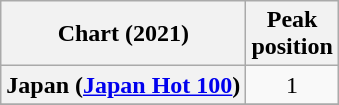<table class="wikitable plainrowheaders" style="text-align:center">
<tr>
<th>Chart (2021)</th>
<th>Peak<br>position</th>
</tr>
<tr>
<th scope="row">Japan (<a href='#'>Japan Hot 100</a>)</th>
<td>1</td>
</tr>
<tr>
</tr>
</table>
